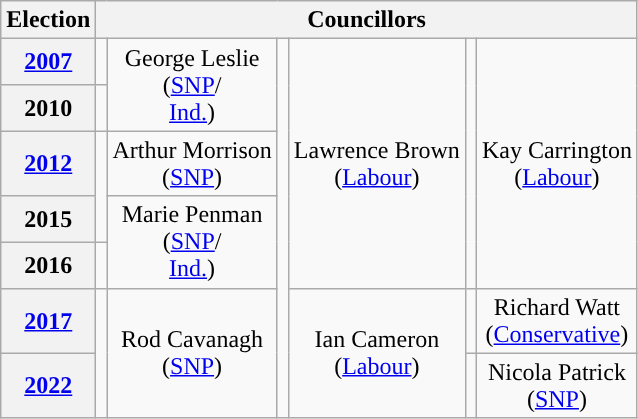<table class="wikitable" style="text-align:center">
<tr>
<th>Election</th>
<th colspan=6>Councillors</th>
</tr>
<tr>
<th><a href='#'>2007</a></th>
<td rowspan=1; style="background-color: "></td>
<td rowspan=2>George Leslie<br>(<a href='#'>SNP</a>/<br><a href='#'>Ind.</a>)</td>
<td rowspan=7; style="background-color: "></td>
<td rowspan=5>Lawrence Brown<br>(<a href='#'>Labour</a>)</td>
<td rowspan=5; style="background-color: "></td>
<td rowspan=5>Kay Carrington<br>(<a href='#'>Labour</a>)</td>
</tr>
<tr>
<th>2010</th>
<td rowspan=1; style="background-color: "></td>
</tr>
<tr>
<th><a href='#'>2012</a></th>
<td rowspan=2; style="background-color: "></td>
<td rowspan=1>Arthur Morrison<br>(<a href='#'>SNP</a>)</td>
</tr>
<tr>
<th>2015</th>
<td rowspan=2>Marie Penman<br>(<a href='#'>SNP</a>/<br><a href='#'>Ind.</a>)</td>
</tr>
<tr>
<th>2016</th>
<td rowspan=1; style="background-color: "></td>
</tr>
<tr>
<th><a href='#'>2017</a></th>
<td rowspan=2; style="background-color: "></td>
<td rowspan=2>Rod Cavanagh<br>(<a href='#'>SNP</a>)</td>
<td rowspan=2>Ian Cameron<br>(<a href='#'>Labour</a>)</td>
<td rowspan=1; style="background-color: "></td>
<td rowspan=1>Richard Watt<br>(<a href='#'>Conservative</a>)</td>
</tr>
<tr>
<th><a href='#'>2022</a></th>
<td rowspan=1; style="background-color: "></td>
<td rowspan=1>Nicola Patrick<br>(<a href='#'>SNP</a>)</td>
</tr>
</table>
